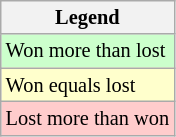<table class=wikitable style="font-size:85%">
<tr>
<th>Legend</th>
</tr>
<tr style="background:#cfc;">
<td>Won more than lost</td>
</tr>
<tr style="background:#ffc;">
<td>Won equals lost</td>
</tr>
<tr style="background:#fcc;">
<td>Lost more than won</td>
</tr>
</table>
